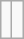<table class="wikitable">
<tr>
<td></td>
<td><br></td>
</tr>
</table>
